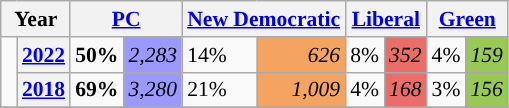<table class="wikitable" style="width:400; font-size:90%; margin-left:1em;">
<tr>
<th colspan="2" scope="col">Year</th>
<th colspan="2" scope="col"><a href='#'>PC</a></th>
<th colspan="2" scope="col"><a href='#'>New Democratic</a></th>
<th colspan="2" scope="col"><a href='#'>Liberal</a></th>
<th colspan="2" scope="col"><a href='#'>Green</a></th>
</tr>
<tr>
<td rowspan="2" style="width: 0.25em; background-color: "></td>
<th><a href='#'>2022</a></th>
<td><strong>50%</strong></td>
<td style="text-align:right; background:#9999FF;"><em>2,283</em></td>
<td>14%</td>
<td style="text-align:right; background:#F4A460;"><em>626</em></td>
<td>8%</td>
<td style="text-align:right; background:#EA6D6A;"><em>352</em></td>
<td>4%</td>
<td style="text-align:right; background:#99C955;"><em>159</em></td>
</tr>
<tr>
<th><a href='#'>2018</a></th>
<td><strong>69%</strong></td>
<td style="text-align:right; background:#9999FF;"><em>3,280</em></td>
<td>21%</td>
<td style="text-align:right; background:#F4A460;"><em>1,009</em></td>
<td>4%</td>
<td style="text-align:right; background:#EA6D6A;"><em>168</em></td>
<td>3%</td>
<td style="text-align:right; background:#99C955;"><em>156</em></td>
</tr>
<tr>
</tr>
</table>
